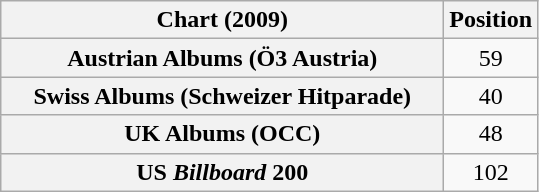<table class="wikitable plainrowheaders sortable" style="text-align:center;">
<tr>
<th scope="col" style="width:18em;">Chart (2009)</th>
<th scope="col">Position</th>
</tr>
<tr>
<th scope="row">Austrian Albums (Ö3 Austria)</th>
<td>59</td>
</tr>
<tr>
<th scope="row">Swiss Albums (Schweizer Hitparade)</th>
<td>40</td>
</tr>
<tr>
<th scope="row">UK Albums (OCC)</th>
<td>48</td>
</tr>
<tr>
<th scope="row">US <em>Billboard</em> 200</th>
<td>102</td>
</tr>
</table>
